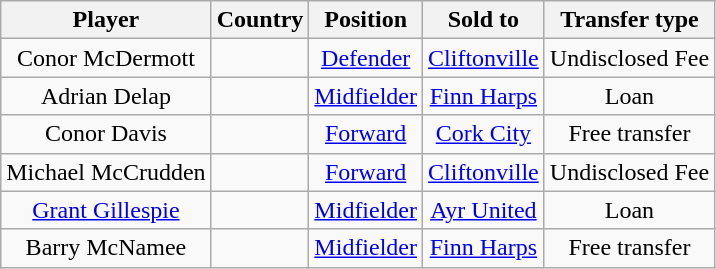<table class="wikitable" style="text-align:center">
<tr>
<th>Player</th>
<th>Country</th>
<th>Position</th>
<th>Sold to</th>
<th>Transfer type</th>
</tr>
<tr>
<td>Conor McDermott</td>
<td></td>
<td><a href='#'>Defender</a></td>
<td> <a href='#'>Cliftonville</a></td>
<td>Undisclosed Fee</td>
</tr>
<tr>
<td>Adrian Delap</td>
<td></td>
<td><a href='#'>Midfielder</a></td>
<td> <a href='#'>Finn Harps</a></td>
<td>Loan</td>
</tr>
<tr>
<td>Conor Davis</td>
<td></td>
<td><a href='#'>Forward</a></td>
<td> <a href='#'>Cork City</a></td>
<td>Free transfer</td>
</tr>
<tr>
<td>Michael McCrudden</td>
<td></td>
<td><a href='#'>Forward</a></td>
<td> <a href='#'>Cliftonville</a></td>
<td>Undisclosed Fee</td>
</tr>
<tr>
<td><a href='#'>Grant Gillespie</a></td>
<td></td>
<td><a href='#'>Midfielder</a></td>
<td> <a href='#'>Ayr United</a></td>
<td>Loan</td>
</tr>
<tr>
<td>Barry McNamee</td>
<td></td>
<td><a href='#'>Midfielder</a></td>
<td> <a href='#'>Finn Harps</a></td>
<td>Free transfer</td>
</tr>
</table>
